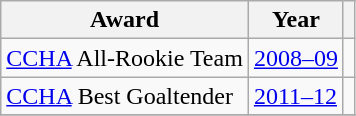<table class="wikitable">
<tr>
<th>Award</th>
<th>Year</th>
<th></th>
</tr>
<tr>
<td><a href='#'>CCHA</a> All-Rookie Team</td>
<td><a href='#'>2008–09</a></td>
<td></td>
</tr>
<tr>
<td><a href='#'>CCHA</a> Best Goaltender</td>
<td><a href='#'>2011–12</a></td>
<td></td>
</tr>
<tr>
</tr>
</table>
